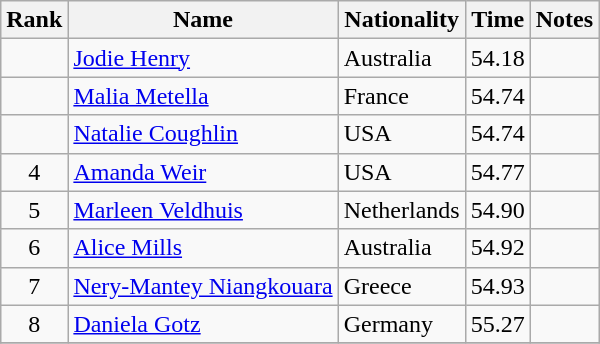<table class="wikitable sortable" style="text-align:center">
<tr>
<th>Rank</th>
<th>Name</th>
<th>Nationality</th>
<th>Time</th>
<th>Notes</th>
</tr>
<tr>
<td></td>
<td align=left><a href='#'>Jodie Henry</a></td>
<td align=left> Australia</td>
<td>54.18</td>
<td></td>
</tr>
<tr>
<td></td>
<td align=left><a href='#'>Malia Metella</a></td>
<td align=left> France</td>
<td>54.74</td>
<td></td>
</tr>
<tr>
<td></td>
<td align=left><a href='#'>Natalie Coughlin</a></td>
<td align=left> USA</td>
<td>54.74</td>
<td></td>
</tr>
<tr>
<td>4</td>
<td align=left><a href='#'>Amanda Weir</a></td>
<td align=left> USA</td>
<td>54.77</td>
<td></td>
</tr>
<tr>
<td>5</td>
<td align=left><a href='#'>Marleen Veldhuis</a></td>
<td align=left> Netherlands</td>
<td>54.90</td>
<td></td>
</tr>
<tr>
<td>6</td>
<td align=left><a href='#'>Alice Mills</a></td>
<td align=left> Australia</td>
<td>54.92</td>
<td></td>
</tr>
<tr>
<td>7</td>
<td align=left><a href='#'>Nery-Mantey Niangkouara</a></td>
<td align=left> Greece</td>
<td>54.93</td>
<td></td>
</tr>
<tr>
<td>8</td>
<td align=left><a href='#'>Daniela Gotz</a></td>
<td align=left> Germany</td>
<td>55.27</td>
<td></td>
</tr>
<tr>
</tr>
</table>
